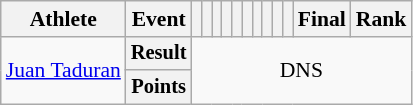<table class=wikitable style="font-size:90%;">
<tr>
<th>Athlete</th>
<th>Event</th>
<th></th>
<th></th>
<th></th>
<th></th>
<th></th>
<th></th>
<th></th>
<th></th>
<th></th>
<th></th>
<th>Final</th>
<th>Rank</th>
</tr>
<tr align=center>
<td rowspan=2 align=left><a href='#'>Juan Taduran</a></td>
<th style="font-size:95%">Result</th>
<td colspan=12 rowspan=2>DNS</td>
</tr>
<tr align=center>
<th style="font-size:95%">Points</th>
</tr>
</table>
